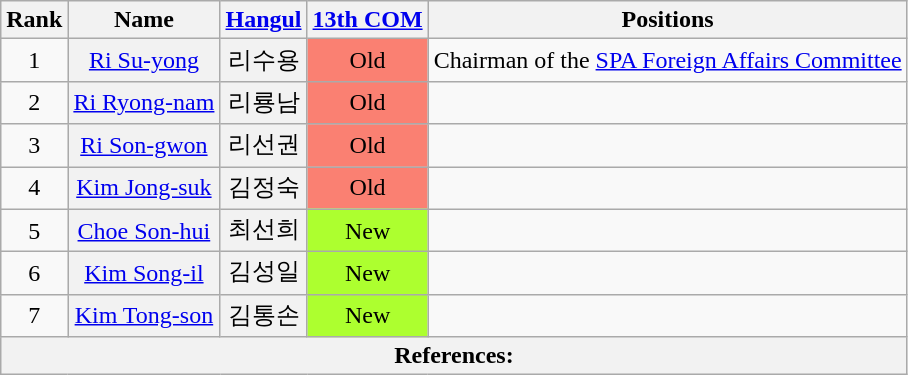<table class="wikitable sortable">
<tr>
<th>Rank</th>
<th>Name</th>
<th class="unsortable"><a href='#'>Hangul</a></th>
<th><a href='#'>13th COM</a></th>
<th>Positions</th>
</tr>
<tr>
<td align="center">1</td>
<th align="center" scope="row" style="font-weight:normal;"><a href='#'>Ri Su-yong</a></th>
<th align="center" scope="row" style="font-weight:normal;">리수용</th>
<td style="background: Salmon" align="center">Old</td>
<td>Chairman of the <a href='#'>SPA Foreign Affairs Committee</a></td>
</tr>
<tr>
<td align="center">2</td>
<th align="center" scope="row" style="font-weight:normal;"><a href='#'>Ri Ryong-nam</a></th>
<th align="center" scope="row" style="font-weight:normal;">리룡남</th>
<td style="background: Salmon" align="center">Old</td>
<td></td>
</tr>
<tr>
<td align="center">3</td>
<th align="center" scope="row" style="font-weight:normal;"><a href='#'>Ri Son-gwon</a></th>
<th align="center" scope="row" style="font-weight:normal;">리선권</th>
<td style="background: Salmon" align="center">Old</td>
<td></td>
</tr>
<tr>
<td align="center">4</td>
<th align="center" scope="row" style="font-weight:normal;"><a href='#'>Kim Jong-suk</a></th>
<th align="center" scope="row" style="font-weight:normal;">김정숙</th>
<td style="background: Salmon" align="center">Old</td>
<td></td>
</tr>
<tr>
<td align="center">5</td>
<th align="center" scope="row" style="font-weight:normal;"><a href='#'>Choe Son-hui</a></th>
<th align="center" scope="row" style="font-weight:normal;">최선희</th>
<td align="center" style="background: GreenYellow">New</td>
<td></td>
</tr>
<tr>
<td align="center">6</td>
<th align="center" scope="row" style="font-weight:normal;"><a href='#'>Kim Song-il</a></th>
<th align="center" scope="row" style="font-weight:normal;">김성일</th>
<td align="center" style="background: GreenYellow">New</td>
<td></td>
</tr>
<tr>
<td align="center">7</td>
<th align="center" scope="row" style="font-weight:normal;"><a href='#'>Kim Tong-son</a></th>
<th align="center" scope="row" style="font-weight:normal;">김통손</th>
<td align="center" style="background: GreenYellow">New</td>
<td></td>
</tr>
<tr>
<th colspan="6" unsortable><strong>References:</strong><br></th>
</tr>
</table>
